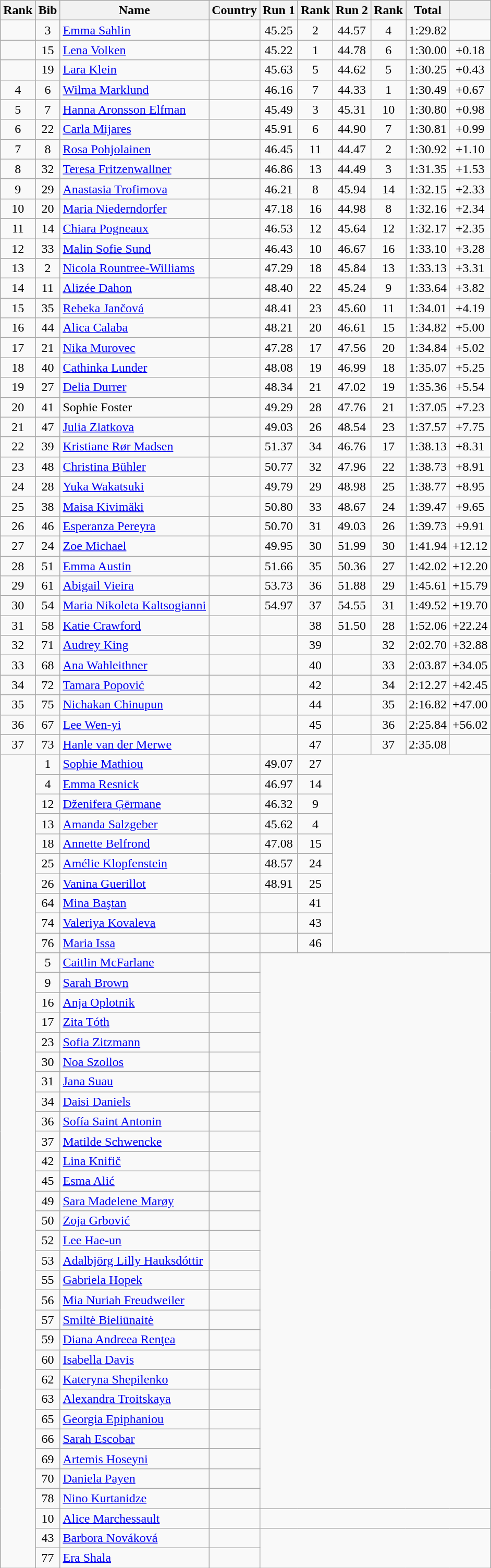<table class="wikitable sortable" style="text-align:center">
<tr>
<th>Rank</th>
<th>Bib</th>
<th>Name</th>
<th>Country</th>
<th>Run 1</th>
<th>Rank</th>
<th>Run 2</th>
<th>Rank</th>
<th>Total</th>
<th></th>
</tr>
<tr>
<td></td>
<td>3</td>
<td align=left><a href='#'>Emma Sahlin</a></td>
<td align=left></td>
<td>45.25</td>
<td>2</td>
<td>44.57</td>
<td>4</td>
<td>1:29.82</td>
<td></td>
</tr>
<tr>
<td></td>
<td>15</td>
<td align=left><a href='#'>Lena Volken</a></td>
<td align=left></td>
<td>45.22</td>
<td>1</td>
<td>44.78</td>
<td>6</td>
<td>1:30.00</td>
<td>+0.18</td>
</tr>
<tr>
<td></td>
<td>19</td>
<td align=left><a href='#'>Lara Klein</a></td>
<td align=left></td>
<td>45.63</td>
<td>5</td>
<td>44.62</td>
<td>5</td>
<td>1:30.25</td>
<td>+0.43</td>
</tr>
<tr>
<td>4</td>
<td>6</td>
<td align=left><a href='#'>Wilma Marklund</a></td>
<td align=left></td>
<td>46.16</td>
<td>7</td>
<td>44.33</td>
<td>1</td>
<td>1:30.49</td>
<td>+0.67</td>
</tr>
<tr>
<td>5</td>
<td>7</td>
<td align=left><a href='#'>Hanna Aronsson Elfman</a></td>
<td align=left></td>
<td>45.49</td>
<td>3</td>
<td>45.31</td>
<td>10</td>
<td>1:30.80</td>
<td>+0.98</td>
</tr>
<tr>
<td>6</td>
<td>22</td>
<td align=left><a href='#'>Carla Mijares</a></td>
<td align=left></td>
<td>45.91</td>
<td>6</td>
<td>44.90</td>
<td>7</td>
<td>1:30.81</td>
<td>+0.99</td>
</tr>
<tr>
<td>7</td>
<td>8</td>
<td align=left><a href='#'>Rosa Pohjolainen</a></td>
<td align=left></td>
<td>46.45</td>
<td>11</td>
<td>44.47</td>
<td>2</td>
<td>1:30.92</td>
<td>+1.10</td>
</tr>
<tr>
<td>8</td>
<td>32</td>
<td align=left><a href='#'>Teresa Fritzenwallner</a></td>
<td align=left></td>
<td>46.86</td>
<td>13</td>
<td>44.49</td>
<td>3</td>
<td>1:31.35</td>
<td>+1.53</td>
</tr>
<tr>
<td>9</td>
<td>29</td>
<td align=left><a href='#'>Anastasia Trofimova</a></td>
<td align=left></td>
<td>46.21</td>
<td>8</td>
<td>45.94</td>
<td>14</td>
<td>1:32.15</td>
<td>+2.33</td>
</tr>
<tr>
<td>10</td>
<td>20</td>
<td align=left><a href='#'>Maria Niederndorfer</a></td>
<td align=left></td>
<td>47.18</td>
<td>16</td>
<td>44.98</td>
<td>8</td>
<td>1:32.16</td>
<td>+2.34</td>
</tr>
<tr>
<td>11</td>
<td>14</td>
<td align=left><a href='#'>Chiara Pogneaux</a></td>
<td align=left></td>
<td>46.53</td>
<td>12</td>
<td>45.64</td>
<td>12</td>
<td>1:32.17</td>
<td>+2.35</td>
</tr>
<tr>
<td>12</td>
<td>33</td>
<td align=left><a href='#'>Malin Sofie Sund</a></td>
<td align=left></td>
<td>46.43</td>
<td>10</td>
<td>46.67</td>
<td>16</td>
<td>1:33.10</td>
<td>+3.28</td>
</tr>
<tr>
<td>13</td>
<td>2</td>
<td align=left><a href='#'>Nicola Rountree-Williams</a></td>
<td align=left></td>
<td>47.29</td>
<td>18</td>
<td>45.84</td>
<td>13</td>
<td>1:33.13</td>
<td>+3.31</td>
</tr>
<tr>
<td>14</td>
<td>11</td>
<td align=left><a href='#'>Alizée Dahon</a></td>
<td align=left></td>
<td>48.40</td>
<td>22</td>
<td>45.24</td>
<td>9</td>
<td>1:33.64</td>
<td>+3.82</td>
</tr>
<tr>
<td>15</td>
<td>35</td>
<td align=left><a href='#'>Rebeka Jančová</a></td>
<td align=left></td>
<td>48.41</td>
<td>23</td>
<td>45.60</td>
<td>11</td>
<td>1:34.01</td>
<td>+4.19</td>
</tr>
<tr>
<td>16</td>
<td>44</td>
<td align=left><a href='#'>Alica Calaba</a></td>
<td align=left></td>
<td>48.21</td>
<td>20</td>
<td>46.61</td>
<td>15</td>
<td>1:34.82</td>
<td>+5.00</td>
</tr>
<tr>
<td>17</td>
<td>21</td>
<td align=left><a href='#'>Nika Murovec</a></td>
<td align=left></td>
<td>47.28</td>
<td>17</td>
<td>47.56</td>
<td>20</td>
<td>1:34.84</td>
<td>+5.02</td>
</tr>
<tr>
<td>18</td>
<td>40</td>
<td align=left><a href='#'>Cathinka Lunder</a></td>
<td align=left></td>
<td>48.08</td>
<td>19</td>
<td>46.99</td>
<td>18</td>
<td>1:35.07</td>
<td>+5.25</td>
</tr>
<tr>
<td>19</td>
<td>27</td>
<td align=left><a href='#'>Delia Durrer</a></td>
<td align=left></td>
<td>48.34</td>
<td>21</td>
<td>47.02</td>
<td>19</td>
<td>1:35.36</td>
<td>+5.54</td>
</tr>
<tr>
<td>20</td>
<td>41</td>
<td align=left>Sophie Foster</td>
<td align=left></td>
<td>49.29</td>
<td>28</td>
<td>47.76</td>
<td>21</td>
<td>1:37.05</td>
<td>+7.23</td>
</tr>
<tr>
<td>21</td>
<td>47</td>
<td align=left><a href='#'>Julia Zlatkova</a></td>
<td align=left></td>
<td>49.03</td>
<td>26</td>
<td>48.54</td>
<td>23</td>
<td>1:37.57</td>
<td>+7.75</td>
</tr>
<tr>
<td>22</td>
<td>39</td>
<td align=left><a href='#'>Kristiane Rør Madsen</a></td>
<td align=left></td>
<td>51.37</td>
<td>34</td>
<td>46.76</td>
<td>17</td>
<td>1:38.13</td>
<td>+8.31</td>
</tr>
<tr>
<td>23</td>
<td>48</td>
<td align=left><a href='#'>Christina Bühler</a></td>
<td align=left></td>
<td>50.77</td>
<td>32</td>
<td>47.96</td>
<td>22</td>
<td>1:38.73</td>
<td>+8.91</td>
</tr>
<tr>
<td>24</td>
<td>28</td>
<td align=left><a href='#'>Yuka Wakatsuki</a></td>
<td align=left></td>
<td>49.79</td>
<td>29</td>
<td>48.98</td>
<td>25</td>
<td>1:38.77</td>
<td>+8.95</td>
</tr>
<tr>
<td>25</td>
<td>38</td>
<td align=left><a href='#'>Maisa Kivimäki</a></td>
<td align=left></td>
<td>50.80</td>
<td>33</td>
<td>48.67</td>
<td>24</td>
<td>1:39.47</td>
<td>+9.65</td>
</tr>
<tr>
<td>26</td>
<td>46</td>
<td align=left><a href='#'>Esperanza Pereyra</a></td>
<td align=left></td>
<td>50.70</td>
<td>31</td>
<td>49.03</td>
<td>26</td>
<td>1:39.73</td>
<td>+9.91</td>
</tr>
<tr>
<td>27</td>
<td>24</td>
<td align=left><a href='#'>Zoe Michael</a></td>
<td align=left></td>
<td>49.95</td>
<td>30</td>
<td>51.99</td>
<td>30</td>
<td>1:41.94</td>
<td>+12.12</td>
</tr>
<tr>
<td>28</td>
<td>51</td>
<td align=left><a href='#'>Emma Austin</a></td>
<td align=left></td>
<td>51.66</td>
<td>35</td>
<td>50.36</td>
<td>27</td>
<td>1:42.02</td>
<td>+12.20</td>
</tr>
<tr>
<td>29</td>
<td>61</td>
<td align=left><a href='#'>Abigail Vieira</a></td>
<td align=left></td>
<td>53.73</td>
<td>36</td>
<td>51.88</td>
<td>29</td>
<td>1:45.61</td>
<td>+15.79</td>
</tr>
<tr>
<td>30</td>
<td>54</td>
<td align=left><a href='#'>Maria Nikoleta Kaltsogianni</a></td>
<td align=left></td>
<td>54.97</td>
<td>37</td>
<td>54.55</td>
<td>31</td>
<td>1:49.52</td>
<td>+19.70</td>
</tr>
<tr>
<td>31</td>
<td>58</td>
<td align=left><a href='#'>Katie Crawford</a></td>
<td align=left></td>
<td></td>
<td>38</td>
<td>51.50</td>
<td>28</td>
<td>1:52.06</td>
<td>+22.24</td>
</tr>
<tr>
<td>32</td>
<td>71</td>
<td align=left><a href='#'>Audrey King</a></td>
<td align=left></td>
<td></td>
<td>39</td>
<td></td>
<td>32</td>
<td>2:02.70</td>
<td>+32.88</td>
</tr>
<tr>
<td>33</td>
<td>68</td>
<td align=left><a href='#'>Ana Wahleithner</a></td>
<td align=left></td>
<td></td>
<td>40</td>
<td></td>
<td>33</td>
<td>2:03.87</td>
<td>+34.05</td>
</tr>
<tr>
<td>34</td>
<td>72</td>
<td align=left><a href='#'>Tamara Popović</a></td>
<td align=left></td>
<td></td>
<td>42</td>
<td></td>
<td>34</td>
<td>2:12.27</td>
<td>+42.45</td>
</tr>
<tr>
<td>35</td>
<td>75</td>
<td align=left><a href='#'>Nichakan Chinupun</a></td>
<td align=left></td>
<td></td>
<td>44</td>
<td></td>
<td>35</td>
<td>2:16.82</td>
<td>+47.00</td>
</tr>
<tr>
<td>36</td>
<td>67</td>
<td align=left><a href='#'>Lee Wen-yi</a></td>
<td align=left></td>
<td></td>
<td>45</td>
<td></td>
<td>36</td>
<td>2:25.84</td>
<td>+56.02</td>
</tr>
<tr>
<td>37</td>
<td>73</td>
<td align=left><a href='#'>Hanle van der Merwe</a></td>
<td align=left></td>
<td></td>
<td>47</td>
<td></td>
<td>37</td>
<td>2:35.08</td>
<td></td>
</tr>
<tr>
<td rowspan=41></td>
<td>1</td>
<td align=left><a href='#'>Sophie Mathiou</a></td>
<td align=left></td>
<td>49.07</td>
<td>27</td>
<td colspan=4 rowspan=10></td>
</tr>
<tr>
<td>4</td>
<td align=left><a href='#'>Emma Resnick</a></td>
<td align=left></td>
<td>46.97</td>
<td>14</td>
</tr>
<tr>
<td>12</td>
<td align=left><a href='#'>Dženifera Ģērmane</a></td>
<td align=left></td>
<td>46.32</td>
<td>9</td>
</tr>
<tr>
<td>13</td>
<td align=left><a href='#'>Amanda Salzgeber</a></td>
<td align=left></td>
<td>45.62</td>
<td>4</td>
</tr>
<tr>
<td>18</td>
<td align=left><a href='#'>Annette Belfrond</a></td>
<td align=left></td>
<td>47.08</td>
<td>15</td>
</tr>
<tr>
<td>25</td>
<td align=left><a href='#'>Amélie Klopfenstein</a></td>
<td align=left></td>
<td>48.57</td>
<td>24</td>
</tr>
<tr>
<td>26</td>
<td align=left><a href='#'>Vanina Guerillot</a></td>
<td align=left></td>
<td>48.91</td>
<td>25</td>
</tr>
<tr>
<td>64</td>
<td align=left><a href='#'>Mina Baştan</a></td>
<td align=left></td>
<td></td>
<td>41</td>
</tr>
<tr>
<td>74</td>
<td align=left><a href='#'>Valeriya Kovaleva</a></td>
<td align=left></td>
<td></td>
<td>43</td>
</tr>
<tr>
<td>76</td>
<td align=left><a href='#'>Maria Issa</a></td>
<td align=left></td>
<td></td>
<td>46</td>
</tr>
<tr>
<td>5</td>
<td align=left><a href='#'>Caitlin McFarlane</a></td>
<td align=left></td>
<td colspan=6 rowspan=28></td>
</tr>
<tr>
<td>9</td>
<td align=left><a href='#'>Sarah Brown</a></td>
<td align=left></td>
</tr>
<tr>
<td>16</td>
<td align=left><a href='#'>Anja Oplotnik</a></td>
<td align=left></td>
</tr>
<tr>
<td>17</td>
<td align=left><a href='#'>Zita Tóth</a></td>
<td align=left></td>
</tr>
<tr>
<td>23</td>
<td align=left><a href='#'>Sofia Zitzmann</a></td>
<td align=left></td>
</tr>
<tr>
<td>30</td>
<td align=left><a href='#'>Noa Szollos</a></td>
<td align=left></td>
</tr>
<tr>
<td>31</td>
<td align=left><a href='#'>Jana Suau</a></td>
<td align=left></td>
</tr>
<tr>
<td>34</td>
<td align=left><a href='#'>Daisi Daniels</a></td>
<td align=left></td>
</tr>
<tr>
<td>36</td>
<td align=left><a href='#'>Sofía Saint Antonin</a></td>
<td align=left></td>
</tr>
<tr>
<td>37</td>
<td align=left><a href='#'>Matilde Schwencke</a></td>
<td align=left></td>
</tr>
<tr>
<td>42</td>
<td align=left><a href='#'>Lina Knifič</a></td>
<td align=left></td>
</tr>
<tr>
<td>45</td>
<td align=left><a href='#'>Esma Alić</a></td>
<td align=left></td>
</tr>
<tr>
<td>49</td>
<td align=left><a href='#'>Sara Madelene Marøy</a></td>
<td align=left></td>
</tr>
<tr>
<td>50</td>
<td align=left><a href='#'>Zoja Grbović</a></td>
<td align=left></td>
</tr>
<tr>
<td>52</td>
<td align=left><a href='#'>Lee Hae-un</a></td>
<td align=left></td>
</tr>
<tr>
<td>53</td>
<td align=left><a href='#'>Adalbjörg Lilly Hauksdóttir</a></td>
<td align=left></td>
</tr>
<tr>
<td>55</td>
<td align=left><a href='#'>Gabriela Hopek</a></td>
<td align=left></td>
</tr>
<tr>
<td>56</td>
<td align=left><a href='#'>Mia Nuriah Freudweiler</a></td>
<td align=left></td>
</tr>
<tr>
<td>57</td>
<td align=left><a href='#'>Smiltė Bieliūnaitė</a></td>
<td align=left></td>
</tr>
<tr>
<td>59</td>
<td align=left><a href='#'>Diana Andreea Renţea</a></td>
<td align=left></td>
</tr>
<tr>
<td>60</td>
<td align=left><a href='#'>Isabella Davis</a></td>
<td align=left></td>
</tr>
<tr>
<td>62</td>
<td align=left><a href='#'>Kateryna Shepilenko</a></td>
<td align=left></td>
</tr>
<tr>
<td>63</td>
<td align=left><a href='#'>Alexandra Troitskaya</a></td>
<td align=left></td>
</tr>
<tr>
<td>65</td>
<td align=left><a href='#'>Georgia Epiphaniou</a></td>
<td align=left></td>
</tr>
<tr>
<td>66</td>
<td align=left><a href='#'>Sarah Escobar</a></td>
<td align=left></td>
</tr>
<tr>
<td>69</td>
<td align=left><a href='#'>Artemis Hoseyni</a></td>
<td align=left></td>
</tr>
<tr>
<td>70</td>
<td align=left><a href='#'>Daniela Payen</a></td>
<td align=left></td>
</tr>
<tr>
<td>78</td>
<td align=left><a href='#'>Nino Kurtanidze</a></td>
<td align=left></td>
</tr>
<tr>
<td>10</td>
<td align=left><a href='#'>Alice Marchessault</a></td>
<td align=left></td>
<td colspan=6></td>
</tr>
<tr>
<td>43</td>
<td align=left><a href='#'>Barbora Nováková</a></td>
<td align=left></td>
<td colspan=6 rowspan=2></td>
</tr>
<tr>
<td>77</td>
<td align=left><a href='#'>Era Shala</a></td>
<td align=left></td>
</tr>
</table>
